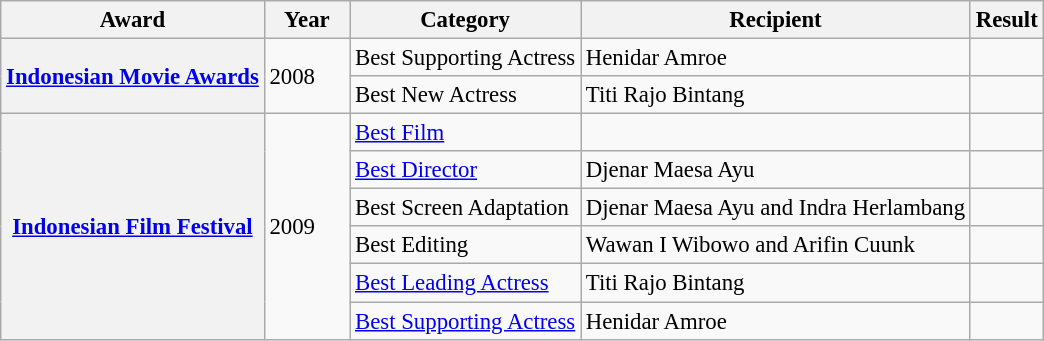<table class="wikitable plainrowheaders" style="font-size: 95%;">
<tr>
<th scope="col">Award</th>
<th scope="col"; width=50>Year</th>
<th scope="col">Category</th>
<th scope="col">Recipient</th>
<th scope="col">Result</th>
</tr>
<tr>
<th scope="row" rowspan="2"><a href='#'>Indonesian Movie Awards</a></th>
<td rowspan="2">2008</td>
<td>Best Supporting Actress</td>
<td>Henidar Amroe</td>
<td></td>
</tr>
<tr>
<td>Best New Actress</td>
<td>Titi Rajo Bintang</td>
<td></td>
</tr>
<tr>
<th scope="row" rowspan="6"><a href='#'>Indonesian Film Festival</a></th>
<td rowspan="6">2009</td>
<td><a href='#'>Best Film</a></td>
<td></td>
<td></td>
</tr>
<tr>
<td><a href='#'>Best Director</a></td>
<td>Djenar Maesa Ayu</td>
<td></td>
</tr>
<tr>
<td>Best Screen Adaptation</td>
<td>Djenar Maesa Ayu and Indra Herlambang</td>
<td></td>
</tr>
<tr>
<td>Best Editing</td>
<td>Wawan I Wibowo and Arifin Cuunk</td>
<td></td>
</tr>
<tr>
<td><a href='#'>Best Leading Actress</a></td>
<td>Titi Rajo Bintang</td>
<td></td>
</tr>
<tr>
<td><a href='#'>Best Supporting Actress</a></td>
<td>Henidar Amroe</td>
<td></td>
</tr>
</table>
